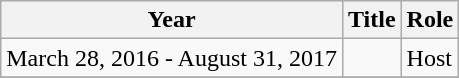<table class="wikitable">
<tr>
<th>Year</th>
<th>Title</th>
<th>Role</th>
</tr>
<tr>
<td>March 28, 2016 - August 31, 2017</td>
<td><em></em></td>
<td>Host</td>
</tr>
<tr>
</tr>
</table>
